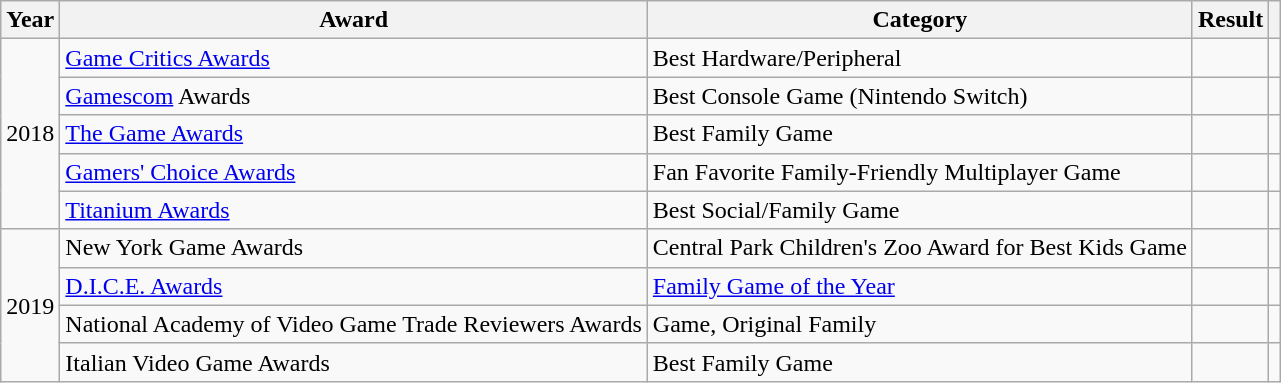<table class="wikitable sortable">
<tr>
<th>Year</th>
<th>Award</th>
<th>Category</th>
<th>Result</th>
<th></th>
</tr>
<tr>
<td style="text-align:center;" rowspan="5">2018</td>
<td rowspan="1"><a href='#'>Game Critics Awards</a></td>
<td>Best Hardware/Peripheral</td>
<td></td>
<td rowspan="1" style="text-align:center;"></td>
</tr>
<tr>
<td rowspan="1"><a href='#'>Gamescom</a> Awards</td>
<td>Best Console Game (Nintendo Switch)</td>
<td></td>
<td rowspan="1" style="text-align:center;"></td>
</tr>
<tr>
<td rowspan="1"><a href='#'>The Game Awards</a></td>
<td>Best Family Game</td>
<td></td>
<td rowspan="1" style="text-align:center;"></td>
</tr>
<tr>
<td rowspan="1"><a href='#'>Gamers' Choice Awards</a></td>
<td>Fan Favorite Family-Friendly Multiplayer Game</td>
<td></td>
<td rowspan="1" style="text-align:center;"></td>
</tr>
<tr>
<td rowspan="1"><a href='#'>Titanium Awards</a></td>
<td>Best Social/Family Game</td>
<td></td>
<td rowspan="1" style="text-align:center;"></td>
</tr>
<tr>
<td style="text-align:center;" rowspan="4">2019</td>
<td rowspan="1">New York Game Awards</td>
<td>Central Park Children's Zoo Award for Best Kids Game</td>
<td></td>
<td rowspan="1" style="text-align:center;"></td>
</tr>
<tr>
<td rowspan="1"><a href='#'>D.I.C.E. Awards</a></td>
<td><a href='#'>Family Game of the Year</a></td>
<td></td>
<td rowspan="1" style="text-align:center;"></td>
</tr>
<tr>
<td rowspan="1">National Academy of Video Game Trade Reviewers Awards</td>
<td>Game, Original Family</td>
<td></td>
<td rowspan="1" style="text-align:center;"></td>
</tr>
<tr>
<td rowspan="1">Italian Video Game Awards</td>
<td>Best Family Game</td>
<td></td>
<td rowspan="1" style="text-align:center;"></td>
</tr>
</table>
